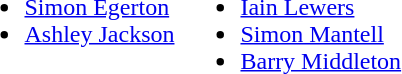<table>
<tr style="vertical-align:top">
<td><br><ul><li><a href='#'>Simon Egerton</a></li><li><a href='#'>Ashley Jackson</a></li></ul></td>
<td><br><ul><li><a href='#'>Iain Lewers</a></li><li><a href='#'>Simon Mantell</a></li><li><a href='#'>Barry Middleton</a></li></ul></td>
</tr>
</table>
